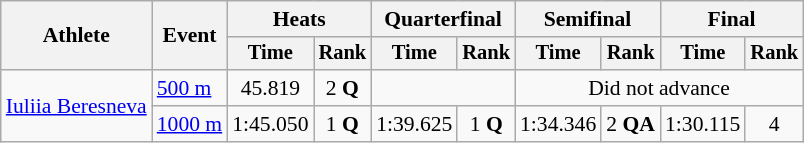<table class="wikitable" style="font-size:90%; text-align:center;">
<tr>
<th rowspan=2>Athlete</th>
<th rowspan=2>Event</th>
<th colspan=2>Heats</th>
<th colspan=2>Quarterfinal</th>
<th colspan=2>Semifinal</th>
<th colspan=2>Final</th>
</tr>
<tr style="font-size:95%">
<th>Time</th>
<th>Rank</th>
<th>Time</th>
<th>Rank</th>
<th>Time</th>
<th>Rank</th>
<th>Time</th>
<th>Rank</th>
</tr>
<tr>
<td rowspan=2 align=left><a href='#'>Iuliia Beresneva</a></td>
<td align=left><a href='#'>500 m</a></td>
<td>45.819</td>
<td>2 <strong>Q</strong></td>
<td colspan=2></td>
<td colspan=4>Did not advance</td>
</tr>
<tr>
<td align=left><a href='#'>1000 m</a></td>
<td>1:45.050</td>
<td>1 <strong>Q</strong></td>
<td>1:39.625</td>
<td>1 <strong>Q</strong></td>
<td>1:34.346</td>
<td>2 <strong>QA</strong></td>
<td>1:30.115</td>
<td>4</td>
</tr>
</table>
